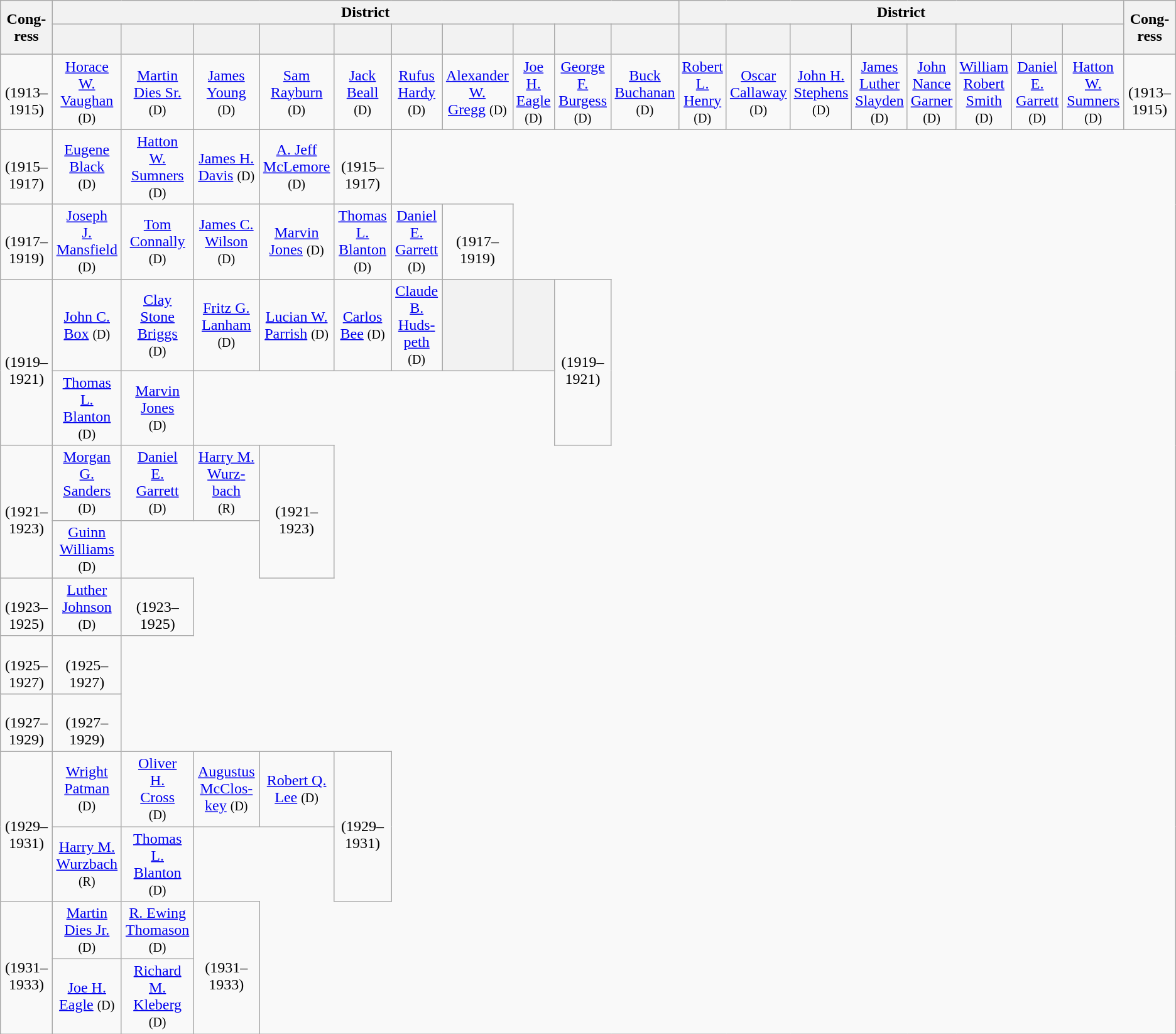<table class=wikitable style="text-align:center">
<tr>
<th rowspan=2>Cong­ress</th>
<th colspan=10>District</th>
<th colspan=8>District</th>
<th rowspan=2>Cong­ress</th>
</tr>
<tr style="height:2em">
<th></th>
<th></th>
<th></th>
<th></th>
<th></th>
<th></th>
<th></th>
<th></th>
<th></th>
<th></th>
<th></th>
<th></th>
<th></th>
<th></th>
<th></th>
<th></th>
<th></th>
<th></th>
</tr>
<tr style="height:2em">
<td><strong></strong><br>(1913–1915)</td>
<td><a href='#'>Horace W.<br>Vaughan</a> <small>(D)</small></td>
<td><a href='#'>Martin<br>Dies Sr.</a><br><small>(D)</small></td>
<td><a href='#'>James<br>Young</a><br><small>(D)</small></td>
<td><a href='#'>Sam<br>Rayburn</a><br><small>(D)</small></td>
<td><a href='#'>Jack<br>Beall</a> <small>(D)</small></td>
<td><a href='#'>Rufus<br>Hardy</a><br><small>(D)</small></td>
<td><a href='#'>Alexander<br>W.<br>Gregg</a> <small>(D)</small></td>
<td><a href='#'>Joe H.<br>Eagle</a><br><small>(D)</small></td>
<td><a href='#'>George<br>F.<br>Burgess</a><br><small>(D)</small></td>
<td><a href='#'>Buck<br>Buchanan</a><br><small>(D)</small></td>
<td><a href='#'>Robert<br>L.<br>Henry</a><br><small>(D)</small></td>
<td><a href='#'>Oscar<br>Callaway</a><br><small>(D)</small></td>
<td><a href='#'>John H.<br>Stephens</a><br><small>(D)</small></td>
<td><a href='#'>James<br>Luther<br>Slayden</a><br><small>(D)</small></td>
<td><a href='#'>John<br>Nance<br>Garner</a><br><small>(D)</small></td>
<td><a href='#'>William<br>Robert<br>Smith</a><br><small>(D)</small></td>
<td><a href='#'>Daniel E.<br>Garrett</a> <small>(D)</small></td>
<td><a href='#'>Hatton W.<br>Sumners</a> <small>(D)</small></td>
<td><strong></strong><br>(1913–1915)</td>
</tr>
<tr style="height:2em">
<td><strong></strong><br>(1915–1917)</td>
<td><a href='#'>Eugene<br>Black</a><br><small>(D)</small></td>
<td><a href='#'>Hatton<br>W.<br>Sumners</a><br><small>(D)</small></td>
<td><a href='#'>James H.<br>Davis</a> <small>(D)</small></td>
<td><a href='#'>A. Jeff<br>McLemore</a><br><small>(D)</small></td>
<td><strong></strong><br>(1915–1917)</td>
</tr>
<tr style="height:2em">
<td><strong></strong><br>(1917–1919)</td>
<td><a href='#'>Joseph<br>J.<br>Mansfield</a><br><small>(D)</small></td>
<td><a href='#'>Tom<br>Connally</a><br><small>(D)</small></td>
<td><a href='#'>James C.<br>Wilson</a> <small>(D)</small></td>
<td><a href='#'>Marvin<br>Jones</a> <small>(D)</small></td>
<td><a href='#'>Thomas L.<br>Blanton</a> <small>(D)</small></td>
<td><a href='#'>Daniel E.<br>Garrett</a> <small>(D)</small></td>
<td><strong></strong><br>(1917–1919)</td>
</tr>
<tr style="height:2em">
<td rowspan=2><strong></strong><br>(1919–1921)</td>
<td><a href='#'>John C.<br>Box</a> <small>(D)</small></td>
<td><a href='#'>Clay<br>Stone<br>Briggs</a><br><small>(D)</small></td>
<td><a href='#'>Fritz G.<br>Lanham</a><br><small>(D)</small></td>
<td><a href='#'>Lucian W.<br>Parrish</a> <small>(D)</small></td>
<td><a href='#'>Carlos<br>Bee</a> <small>(D)</small></td>
<td><a href='#'>Claude<br>B.<br>Huds­peth</a><br><small>(D)</small></td>
<th></th>
<th></th>
<td rowspan=2><strong></strong><br>(1919–1921)</td>
</tr>
<tr style="height:2em">
<td><a href='#'>Thomas L.<br>Blanton</a><br><small>(D)</small></td>
<td><a href='#'>Marvin<br>Jones</a><br><small>(D)</small></td>
</tr>
<tr style="height:2em">
<td rowspan=2><strong></strong><br>(1921–1923)</td>
<td><a href='#'>Morgan<br>G.<br>Sanders</a><br><small>(D)</small></td>
<td><a href='#'>Daniel<br>E.<br>Garrett</a><br><small>(D)</small></td>
<td><a href='#'>Harry M.<br>Wurz­bach</a><br><small>(R)</small></td>
<td rowspan=2><strong></strong><br>(1921–1923)</td>
</tr>
<tr style="height:2em">
<td><a href='#'>Guinn<br>Williams</a><br><small>(D)</small></td>
</tr>
<tr style="height:2em">
<td><strong></strong><br>(1923–1925)</td>
<td><a href='#'>Luther<br>Johnson</a><br><small>(D)</small></td>
<td><strong></strong><br>(1923–1925)</td>
</tr>
<tr style="height:2em">
<td><strong></strong><br>(1925–1927)</td>
<td><strong></strong><br>(1925–1927)</td>
</tr>
<tr style="height:2em">
<td><strong></strong><br>(1927–1929)</td>
<td><strong></strong><br>(1927–1929)</td>
</tr>
<tr style="height:2em">
<td rowspan=2><strong></strong><br>(1929–1931)</td>
<td><a href='#'>Wright<br>Patman</a><br><small>(D)</small></td>
<td><a href='#'>Oliver<br>H.<br>Cross</a><br><small>(D)</small></td>
<td><a href='#'>Augustus<br>McClos­key</a> <small>(D)</small></td>
<td><a href='#'>Robert Q.<br>Lee</a> <small>(D)</small></td>
<td rowspan=2><strong></strong><br>(1929–1931)</td>
</tr>
<tr style="height:2em">
<td><a href='#'>Harry M.<br>Wurz­bach</a> <small>(R)</small></td>
<td><a href='#'>Thomas L.<br>Blanton</a><br><small>(D)</small></td>
</tr>
<tr style="height:2em">
<td rowspan=2><strong></strong><br>(1931–1933)</td>
<td><a href='#'>Martin<br>Dies Jr.</a> <small>(D)</small></td>
<td><a href='#'>R. Ewing<br>Thomason</a> <small>(D)</small></td>
<td rowspan=2><strong></strong><br>(1931–1933)</td>
</tr>
<tr style="height:2em">
<td><a href='#'>Joe H.<br>Eagle</a> <small>(D)</small></td>
<td><a href='#'>Richard M.<br>Kleberg</a> <small>(D)</small></td>
</tr>
</table>
